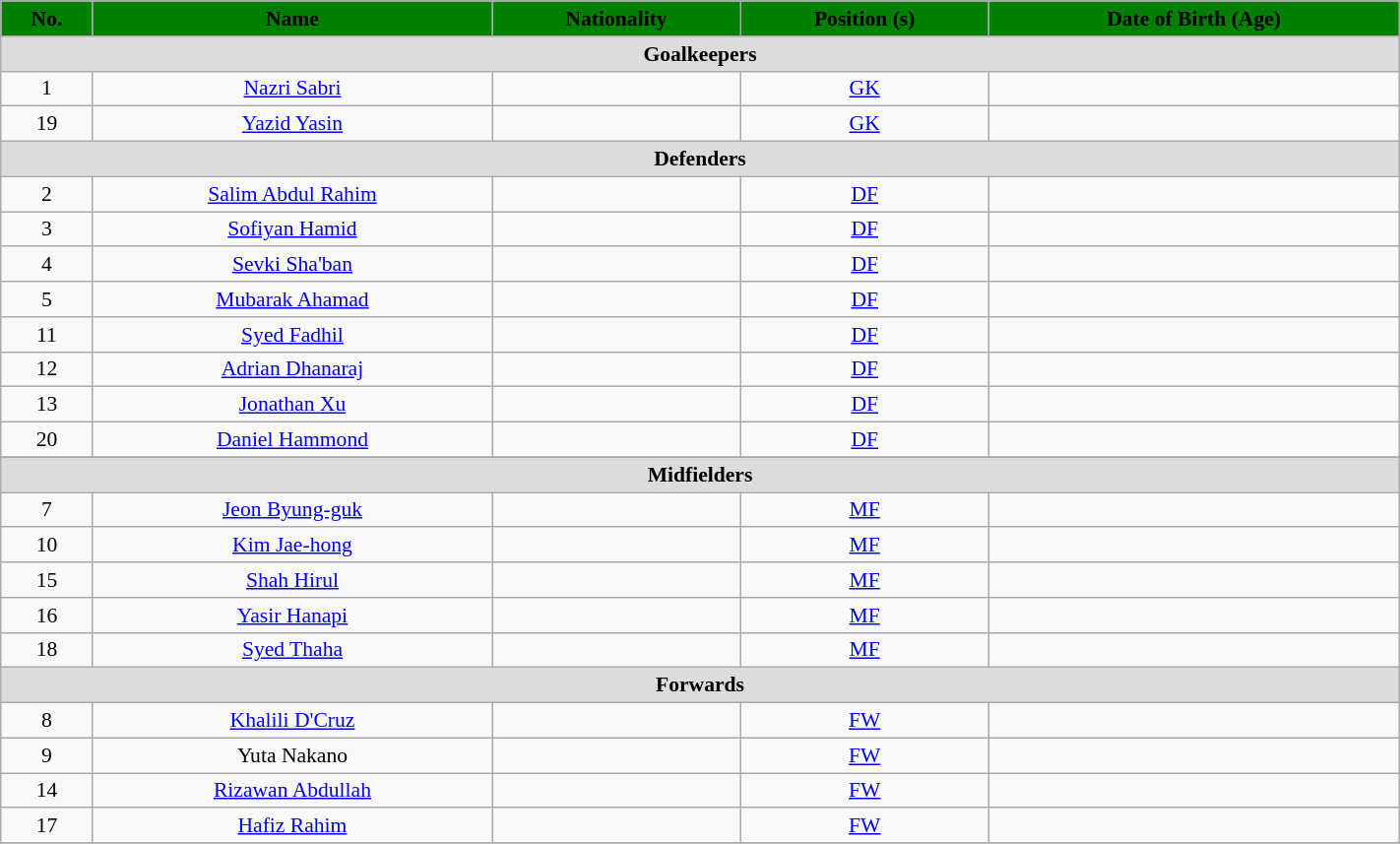<table class="wikitable" style="text-align:center; font-size:90%; width:75%;">
<tr>
<th style="background:#008000; color:black; text-align:center;">No.</th>
<th style="background:#008000; color:black; text-align:center;">Name</th>
<th style="background:#008000; color:black; text-align:center;">Nationality</th>
<th style="background:#008000; color:black; text-align:center;">Position (s)</th>
<th style="background:#008000; color:black; text-align:center;">Date of Birth (Age)</th>
</tr>
<tr>
<th colspan="6" style="background:#dcdcdc; text-align:center;">Goalkeepers</th>
</tr>
<tr>
<td>1</td>
<td><a href='#'>Nazri Sabri</a></td>
<td></td>
<td><a href='#'>GK</a></td>
<td></td>
</tr>
<tr>
<td>19</td>
<td><a href='#'>Yazid Yasin</a></td>
<td></td>
<td><a href='#'>GK</a></td>
<td></td>
</tr>
<tr>
<th colspan="6" style="background:#dcdcdc; text-align:center;">Defenders</th>
</tr>
<tr>
<td>2</td>
<td><a href='#'>Salim Abdul Rahim</a></td>
<td></td>
<td><a href='#'>DF</a></td>
<td></td>
</tr>
<tr>
<td>3</td>
<td><a href='#'>Sofiyan Hamid</a></td>
<td></td>
<td><a href='#'>DF</a></td>
<td></td>
</tr>
<tr>
<td>4</td>
<td><a href='#'>Sevki Sha'ban</a></td>
<td></td>
<td><a href='#'>DF</a></td>
<td></td>
</tr>
<tr>
<td>5</td>
<td><a href='#'>Mubarak Ahamad</a></td>
<td></td>
<td><a href='#'>DF</a></td>
<td></td>
</tr>
<tr>
<td>11</td>
<td><a href='#'>Syed Fadhil</a></td>
<td></td>
<td><a href='#'>DF</a></td>
<td></td>
</tr>
<tr>
<td>12</td>
<td><a href='#'>Adrian Dhanaraj</a></td>
<td></td>
<td><a href='#'>DF</a></td>
<td></td>
</tr>
<tr>
<td>13</td>
<td><a href='#'>Jonathan Xu</a></td>
<td></td>
<td><a href='#'>DF</a></td>
<td></td>
</tr>
<tr>
<td>20</td>
<td><a href='#'>Daniel Hammond</a></td>
<td></td>
<td><a href='#'>DF</a></td>
<td></td>
</tr>
<tr>
</tr>
<tr>
<th colspan="6" style="background:#dcdcdc; text-align:center;">Midfielders</th>
</tr>
<tr>
<td>7</td>
<td><a href='#'>Jeon Byung-guk</a></td>
<td></td>
<td><a href='#'>MF</a></td>
<td></td>
</tr>
<tr>
<td>10</td>
<td><a href='#'>Kim Jae-hong</a></td>
<td></td>
<td><a href='#'>MF</a></td>
<td></td>
</tr>
<tr>
<td>15</td>
<td><a href='#'>Shah Hirul</a></td>
<td></td>
<td><a href='#'>MF</a></td>
<td></td>
</tr>
<tr>
<td>16</td>
<td><a href='#'>Yasir Hanapi</a></td>
<td></td>
<td><a href='#'>MF</a></td>
<td></td>
</tr>
<tr>
<td>18</td>
<td><a href='#'>Syed Thaha</a></td>
<td></td>
<td><a href='#'>MF</a></td>
<td></td>
</tr>
<tr>
<th colspan="6" style="background:#dcdcdc; text-align:center;">Forwards</th>
</tr>
<tr>
<td>8</td>
<td><a href='#'>Khalili D'Cruz</a></td>
<td></td>
<td><a href='#'>FW</a></td>
<td></td>
</tr>
<tr>
<td>9</td>
<td>Yuta Nakano</td>
<td></td>
<td><a href='#'>FW</a></td>
<td></td>
</tr>
<tr>
<td>14</td>
<td><a href='#'>Rizawan Abdullah</a></td>
<td></td>
<td><a href='#'>FW</a></td>
<td></td>
</tr>
<tr>
<td>17</td>
<td><a href='#'>Hafiz Rahim</a></td>
<td></td>
<td><a href='#'>FW</a></td>
<td></td>
</tr>
<tr>
</tr>
</table>
